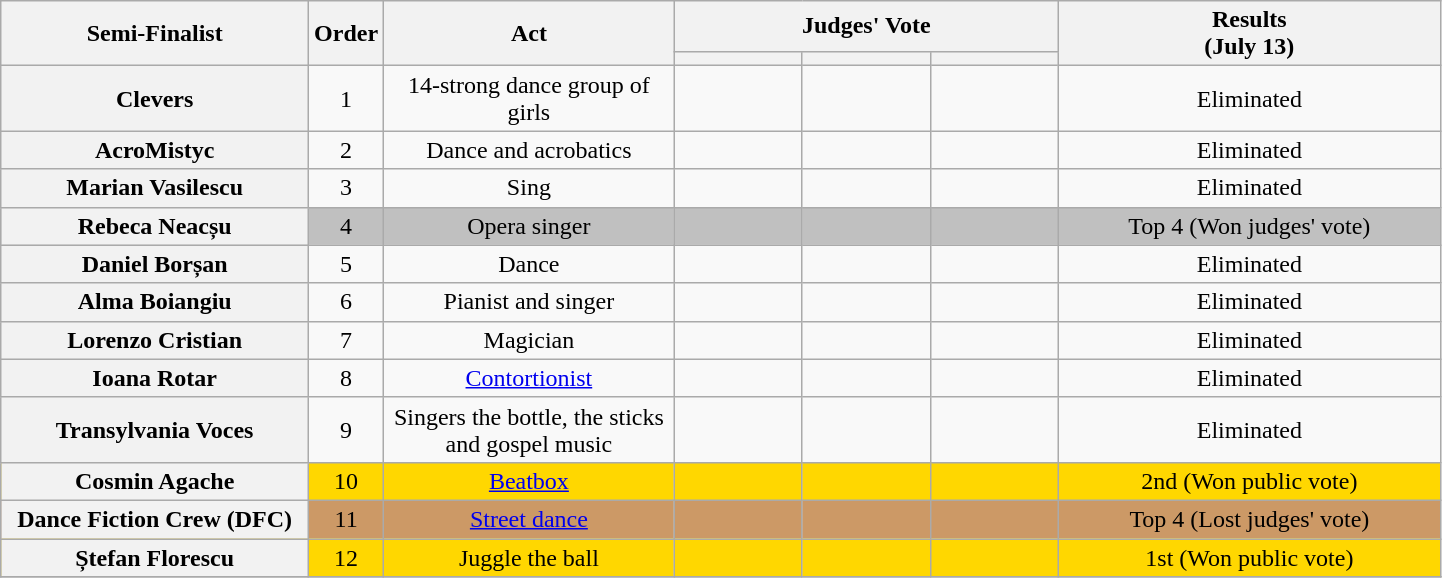<table class="wikitable plainrowheaders sortable" style="text-align:center" width="76%;">
<tr>
<th scope="col" rowspan="2" class="unsortable" style="width:17em;">Semi-Finalist</th>
<th scope="col" rowspan="2" style="width:1em;">Order</th>
<th scope="col" rowspan="2" class="unsortable" style="width:16em;">Act</th>
<th scope="col" colspan="3" class="unsortable" style="width:24em;">Judges' Vote</th>
<th scope="col" rowspan="2" style="width:23em;">Results <br> (July 13)</th>
</tr>
<tr>
<th scope="col" class="unsortable" style="width:6em;"></th>
<th scope="col" class="unsortable" style="width:6em;"></th>
<th scope="col" class="unsortable" style="width:6em;"></th>
</tr>
<tr>
<th scope="row">Clevers</th>
<td>1</td>
<td>14-strong dance group of girls</td>
<td></td>
<td></td>
<td></td>
<td>Eliminated</td>
</tr>
<tr>
<th scope="row">AcroMistyc</th>
<td>2</td>
<td>Dance and acrobatics</td>
<td></td>
<td></td>
<td></td>
<td>Eliminated</td>
</tr>
<tr>
<th scope="row">Marian Vasilescu</th>
<td>3</td>
<td>Sing</td>
<td></td>
<td></td>
<td></td>
<td>Eliminated</td>
</tr>
<tr style="background:silver;">
<th scope="row">Rebeca Neacșu</th>
<td>4</td>
<td>Opera singer</td>
<td></td>
<td></td>
<td></td>
<td>Top 4 (Won judges' vote)</td>
</tr>
<tr>
<th scope="row">Daniel Borșan</th>
<td>5</td>
<td>Dance</td>
<td></td>
<td></td>
<td></td>
<td>Eliminated</td>
</tr>
<tr>
<th scope="row">Alma Boiangiu</th>
<td>6</td>
<td>Pianist and singer</td>
<td></td>
<td></td>
<td></td>
<td>Eliminated</td>
</tr>
<tr>
<th scope="row">Lorenzo Cristian</th>
<td>7</td>
<td>Magician</td>
<td></td>
<td></td>
<td></td>
<td>Eliminated</td>
</tr>
<tr>
<th scope="row">Ioana Rotar</th>
<td>8</td>
<td><a href='#'>Contortionist</a></td>
<td></td>
<td></td>
<td></td>
<td>Eliminated</td>
</tr>
<tr>
<th scope="row">Transylvania Voces</th>
<td>9</td>
<td>Singers the bottle, the sticks and gospel music</td>
<td></td>
<td></td>
<td></td>
<td>Eliminated</td>
</tr>
<tr style="background:gold;">
<th scope="row">Cosmin Agache</th>
<td>10</td>
<td><a href='#'>Beatbox</a></td>
<td></td>
<td></td>
<td></td>
<td>2nd (Won public vote)</td>
</tr>
<tr style="background:#c96;">
<th scope="row">Dance Fiction Crew (DFC)</th>
<td>11</td>
<td><a href='#'>Street dance</a></td>
<td></td>
<td></td>
<td></td>
<td>Top 4 (Lost judges' vote)</td>
</tr>
<tr style="background:gold;">
<th scope="row">Ștefan Florescu</th>
<td>12</td>
<td>Juggle the ball</td>
<td></td>
<td></td>
<td></td>
<td>1st (Won public vote)</td>
</tr>
<tr>
</tr>
</table>
